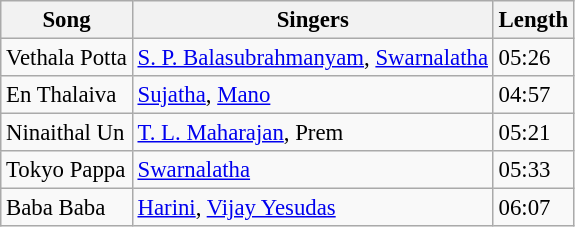<table class="wikitable" style="font-size: 95%;">
<tr>
<th>Song</th>
<th>Singers</th>
<th>Length</th>
</tr>
<tr>
<td>Vethala Potta</td>
<td><a href='#'>S. P. Balasubrahmanyam</a>, <a href='#'>Swarnalatha</a></td>
<td>05:26</td>
</tr>
<tr>
<td>En Thalaiva</td>
<td><a href='#'>Sujatha</a>, <a href='#'>Mano</a></td>
<td>04:57</td>
</tr>
<tr>
<td>Ninaithal Un</td>
<td><a href='#'>T. L. Maharajan</a>, Prem</td>
<td>05:21</td>
</tr>
<tr>
<td>Tokyo Pappa</td>
<td><a href='#'>Swarnalatha</a></td>
<td>05:33</td>
</tr>
<tr>
<td>Baba Baba</td>
<td><a href='#'>Harini</a>, <a href='#'>Vijay Yesudas</a></td>
<td>06:07</td>
</tr>
</table>
